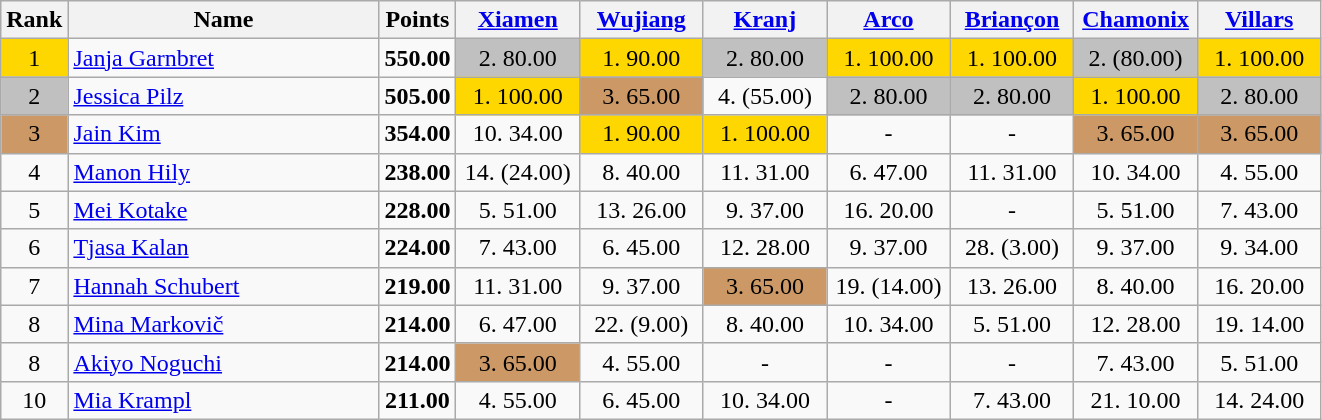<table class="wikitable sortable">
<tr>
<th>Rank</th>
<th width = "200">Name</th>
<th>Points</th>
<th width = "75" data-sort-type="number"><a href='#'>Xiamen</a></th>
<th width = "75" data-sort-type="number"><a href='#'>Wujiang</a></th>
<th width = "75" data-sort-type="number"><a href='#'>Kranj</a></th>
<th width = "75" data-sort-type="number"><a href='#'>Arco</a></th>
<th width = "75" data-sort-type="number"><a href='#'>Briançon</a></th>
<th width = "75" data-sort-type="number"><a href='#'>Chamonix</a></th>
<th width = "75" data-sort-type="number"><a href='#'>Villars</a></th>
</tr>
<tr>
<td align="center" style="background: gold">1</td>
<td> <a href='#'>Janja Garnbret</a></td>
<td align="center"><strong>550.00</strong></td>
<td align="center" style="background: silver">2. 80.00</td>
<td align="center" style="background: gold">1. 90.00</td>
<td align="center" style="background: silver">2. 80.00</td>
<td align="center" style="background: gold">1. 100.00</td>
<td align="center" style="background: gold">1. 100.00</td>
<td align="center" style="background: silver">2. (80.00)</td>
<td align="center" style="background: gold">1. 100.00</td>
</tr>
<tr>
<td align="center" style="background: silver">2</td>
<td> <a href='#'>Jessica Pilz</a></td>
<td align="center"><strong>505.00</strong></td>
<td align="center" style="background: gold">1. 100.00</td>
<td align="center" style="background: #cc9966">3. 65.00</td>
<td align="center">4. (55.00)</td>
<td align="center" style="background: silver">2. 80.00</td>
<td align="center" style="background: silver">2. 80.00</td>
<td align="center" style="background: gold">1. 100.00</td>
<td align="center" style="background: silver">2. 80.00</td>
</tr>
<tr>
<td align="center" style="background: #cc9966">3</td>
<td> <a href='#'>Jain Kim</a></td>
<td align="center"><strong>354.00</strong></td>
<td align="center">10. 34.00</td>
<td align="center" style="background: gold">1. 90.00</td>
<td align="center" style="background: gold">1. 100.00</td>
<td align="center">-</td>
<td align="center">-</td>
<td align="center" style="background: #cc9966">3. 65.00</td>
<td align="center" style="background: #cc9966">3. 65.00</td>
</tr>
<tr>
<td align="center">4</td>
<td> <a href='#'>Manon Hily</a></td>
<td align="center"><strong>238.00</strong></td>
<td align="center">14. (24.00)</td>
<td align="center">8. 40.00</td>
<td align="center">11. 31.00</td>
<td align="center">6. 47.00</td>
<td align="center">11. 31.00</td>
<td align="center">10. 34.00</td>
<td align="center">4. 55.00</td>
</tr>
<tr>
<td align="center">5</td>
<td> <a href='#'>Mei Kotake</a></td>
<td align="center"><strong>228.00</strong></td>
<td align="center">5. 51.00</td>
<td align="center">13. 26.00</td>
<td align="center">9. 37.00</td>
<td align="center">16. 20.00</td>
<td align="center">-</td>
<td align="center">5. 51.00</td>
<td align="center">7. 43.00</td>
</tr>
<tr>
<td align="center">6</td>
<td> <a href='#'>Tjasa Kalan</a></td>
<td align="center"><strong>224.00</strong></td>
<td align="center">7. 43.00</td>
<td align="center">6. 45.00</td>
<td align="center">12. 28.00</td>
<td align="center">9. 37.00</td>
<td align="center">28. (3.00)</td>
<td align="center">9. 37.00</td>
<td align="center">9. 34.00</td>
</tr>
<tr>
<td align="center">7</td>
<td> <a href='#'>Hannah Schubert</a></td>
<td align="center"><strong>219.00</strong></td>
<td align="center">11. 31.00</td>
<td align="center">9. 37.00</td>
<td align="center" style="background: #cc9966">3. 65.00</td>
<td align="center">19. (14.00)</td>
<td align="center">13. 26.00</td>
<td align="center">8. 40.00</td>
<td align="center">16. 20.00</td>
</tr>
<tr>
<td align="center">8</td>
<td> <a href='#'>Mina Markovič</a></td>
<td align="center"><strong>214.00</strong></td>
<td align="center">6. 47.00</td>
<td align="center">22. (9.00)</td>
<td align="center">8. 40.00</td>
<td align="center">10. 34.00</td>
<td align="center">5. 51.00</td>
<td align="center">12. 28.00</td>
<td align="center">19. 14.00</td>
</tr>
<tr>
<td align="center">8</td>
<td> <a href='#'>Akiyo Noguchi</a></td>
<td align="center"><strong>214.00</strong></td>
<td align="center" style="background: #cc9966">3. 65.00</td>
<td align="center">4. 55.00</td>
<td align="center">-</td>
<td align="center">-</td>
<td align="center">-</td>
<td align="center">7. 43.00</td>
<td align="center">5. 51.00</td>
</tr>
<tr>
<td align="center">10</td>
<td> <a href='#'>Mia Krampl</a></td>
<td align="center"><strong>211.00</strong></td>
<td align="center">4. 55.00</td>
<td align="center">6. 45.00</td>
<td align="center">10. 34.00</td>
<td align="center">-</td>
<td align="center">7. 43.00</td>
<td align="center">21. 10.00</td>
<td align="center">14. 24.00</td>
</tr>
</table>
